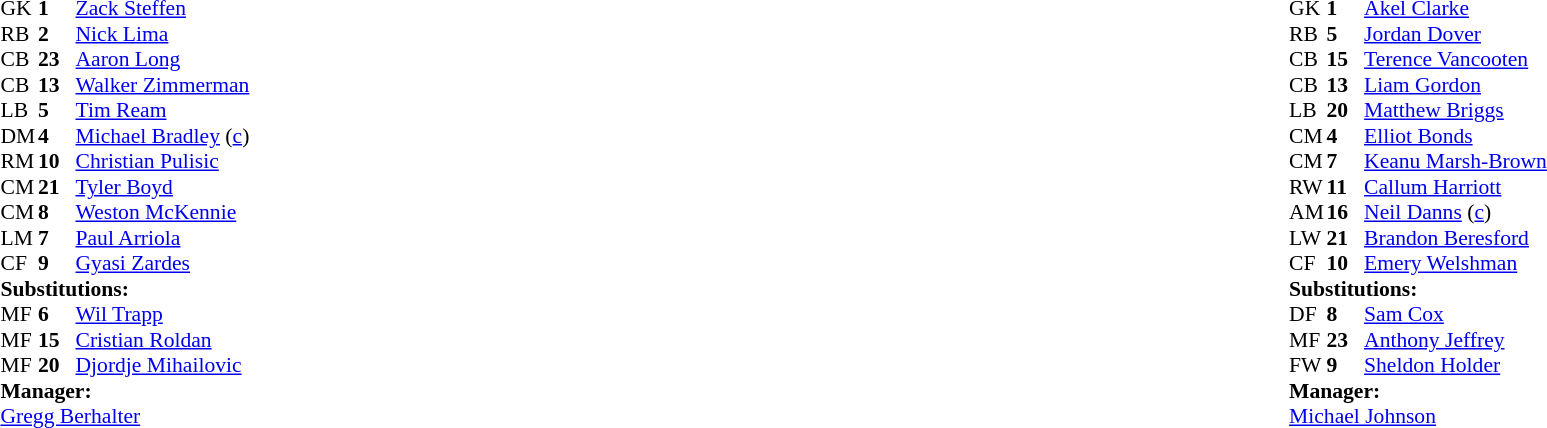<table width="100%">
<tr>
<td valign="top" width="40%"><br><table style="font-size:90%" cellspacing="0" cellpadding="0">
<tr>
<th width=25></th>
<th width=25></th>
</tr>
<tr>
<td>GK</td>
<td><strong>1</strong></td>
<td><a href='#'>Zack Steffen</a></td>
</tr>
<tr>
<td>RB</td>
<td><strong>2</strong></td>
<td><a href='#'>Nick Lima</a></td>
</tr>
<tr>
<td>CB</td>
<td><strong>23</strong></td>
<td><a href='#'>Aaron Long</a></td>
</tr>
<tr>
<td>CB</td>
<td><strong>13</strong></td>
<td><a href='#'>Walker Zimmerman</a></td>
</tr>
<tr>
<td>LB</td>
<td><strong>5</strong></td>
<td><a href='#'>Tim Ream</a></td>
</tr>
<tr>
<td>DM</td>
<td><strong>4</strong></td>
<td><a href='#'>Michael Bradley</a> (<a href='#'>c</a>)</td>
<td></td>
<td></td>
</tr>
<tr>
<td>RM</td>
<td><strong>10</strong></td>
<td><a href='#'>Christian Pulisic</a></td>
<td></td>
<td></td>
</tr>
<tr>
<td>CM</td>
<td><strong>21</strong></td>
<td><a href='#'>Tyler Boyd</a></td>
</tr>
<tr>
<td>CM</td>
<td><strong>8</strong></td>
<td><a href='#'>Weston McKennie</a></td>
<td></td>
<td></td>
</tr>
<tr>
<td>LM</td>
<td><strong>7</strong></td>
<td><a href='#'>Paul Arriola</a></td>
</tr>
<tr>
<td>CF</td>
<td><strong>9</strong></td>
<td><a href='#'>Gyasi Zardes</a></td>
</tr>
<tr>
<td colspan=3><strong>Substitutions:</strong></td>
</tr>
<tr>
<td>MF</td>
<td><strong>6</strong></td>
<td><a href='#'>Wil Trapp</a></td>
<td></td>
<td></td>
</tr>
<tr>
<td>MF</td>
<td><strong>15</strong></td>
<td><a href='#'>Cristian Roldan</a></td>
<td></td>
<td></td>
</tr>
<tr>
<td>MF</td>
<td><strong>20</strong></td>
<td><a href='#'>Djordje Mihailovic</a></td>
<td></td>
<td></td>
</tr>
<tr>
<td colspan=3><strong>Manager:</strong></td>
</tr>
<tr>
<td colspan=3><a href='#'>Gregg Berhalter</a></td>
</tr>
</table>
</td>
<td valign="top"></td>
<td valign="top" width="50%"><br><table style="font-size:90%; margin:auto" cellspacing="0" cellpadding="0">
<tr>
<th width=25></th>
<th width=25></th>
</tr>
<tr>
<td>GK</td>
<td><strong>1</strong></td>
<td><a href='#'>Akel Clarke</a></td>
</tr>
<tr>
<td>RB</td>
<td><strong>5</strong></td>
<td><a href='#'>Jordan Dover</a></td>
</tr>
<tr>
<td>CB</td>
<td><strong>15</strong></td>
<td><a href='#'>Terence Vancooten</a></td>
</tr>
<tr>
<td>CB</td>
<td><strong>13</strong></td>
<td><a href='#'>Liam Gordon</a></td>
</tr>
<tr>
<td>LB</td>
<td><strong>20</strong></td>
<td><a href='#'>Matthew Briggs</a></td>
</tr>
<tr>
<td>CM</td>
<td><strong>4</strong></td>
<td><a href='#'>Elliot Bonds</a></td>
</tr>
<tr>
<td>CM</td>
<td><strong>7</strong></td>
<td><a href='#'>Keanu Marsh-Brown</a></td>
<td></td>
<td></td>
</tr>
<tr>
<td>RW</td>
<td><strong>11</strong></td>
<td><a href='#'>Callum Harriott</a></td>
</tr>
<tr>
<td>AM</td>
<td><strong>16</strong></td>
<td><a href='#'>Neil Danns</a> (<a href='#'>c</a>)</td>
<td></td>
<td></td>
</tr>
<tr>
<td>LW</td>
<td><strong>21</strong></td>
<td><a href='#'>Brandon Beresford</a></td>
<td></td>
<td></td>
</tr>
<tr>
<td>CF</td>
<td><strong>10</strong></td>
<td><a href='#'>Emery Welshman</a></td>
</tr>
<tr>
<td colspan=3><strong>Substitutions:</strong></td>
</tr>
<tr>
<td>DF</td>
<td><strong>8</strong></td>
<td><a href='#'>Sam Cox</a></td>
<td></td>
<td></td>
</tr>
<tr>
<td>MF</td>
<td><strong>23</strong></td>
<td><a href='#'>Anthony Jeffrey</a></td>
<td></td>
<td></td>
</tr>
<tr>
<td>FW</td>
<td><strong>9</strong></td>
<td><a href='#'>Sheldon Holder</a></td>
<td></td>
<td></td>
</tr>
<tr>
<td colspan=3><strong>Manager:</strong></td>
</tr>
<tr>
<td colspan=3> <a href='#'>Michael Johnson</a></td>
</tr>
</table>
</td>
</tr>
</table>
